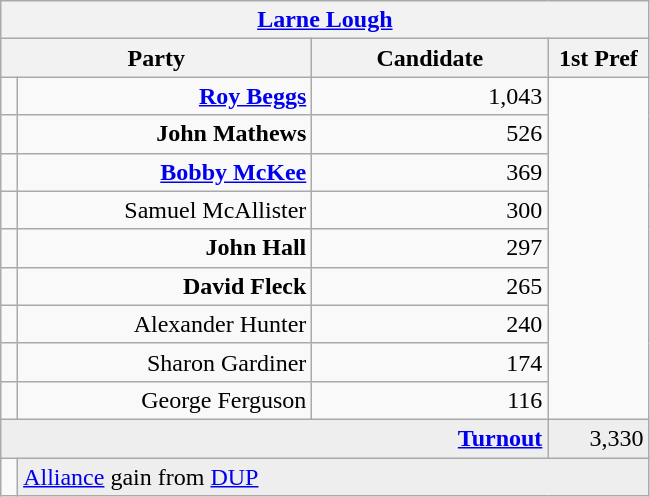<table class="wikitable">
<tr>
<th colspan="4" align="center"><a href='#'>Larne Lough</a></th>
</tr>
<tr>
<th colspan="2" align="center" width=200>Party</th>
<th width=150>Candidate</th>
<th width=60>1st Pref</th>
</tr>
<tr>
<td></td>
<td align="right"><strong><a href='#'>Roy Beggs</a></strong></td>
<td align="right">1,043</td>
</tr>
<tr>
<td></td>
<td align="right"><strong>John Mathews</strong></td>
<td align="right">526</td>
</tr>
<tr>
<td></td>
<td align="right"><strong><a href='#'>Bobby McKee</a></strong></td>
<td align="right">369</td>
</tr>
<tr>
<td></td>
<td align="right">Samuel McAllister</td>
<td align="right">300</td>
</tr>
<tr>
<td></td>
<td align="right"><strong>John Hall</strong></td>
<td align="right">297</td>
</tr>
<tr>
<td></td>
<td align="right"><strong>David Fleck</strong></td>
<td align="right">265</td>
</tr>
<tr>
<td></td>
<td align="right">Alexander Hunter</td>
<td align="right">240</td>
</tr>
<tr>
<td></td>
<td align="right">Sharon Gardiner</td>
<td align="right">174</td>
</tr>
<tr>
<td></td>
<td align="right">George Ferguson</td>
<td align="right">116</td>
</tr>
<tr bgcolor="EEEEEE">
<td colspan=3 align="right"><strong><a href='#'>Turnout</a></strong></td>
<td align="right">3,330</td>
</tr>
<tr>
<td bgcolor=></td>
<td colspan=3 bgcolor="EEEEEE"><a href='#'>Alliance</a> gain from <a href='#'>DUP</a></td>
</tr>
</table>
